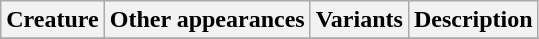<table class="wikitable">
<tr ">
<th>Creature</th>
<th>Other appearances</th>
<th>Variants</th>
<th>Description</th>
</tr>
<tr>
</tr>
</table>
